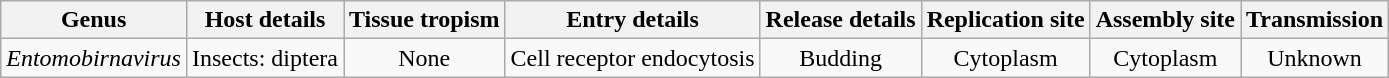<table class="wikitable sortable" style="text-align:center">
<tr>
<th>Genus</th>
<th>Host details</th>
<th>Tissue tropism</th>
<th>Entry details</th>
<th>Release details</th>
<th>Replication site</th>
<th>Assembly site</th>
<th>Transmission</th>
</tr>
<tr>
<td><em>Entomobirnavirus</em></td>
<td>Insects: diptera</td>
<td>None</td>
<td>Cell receptor endocytosis</td>
<td>Budding</td>
<td>Cytoplasm</td>
<td>Cytoplasm</td>
<td>Unknown</td>
</tr>
</table>
